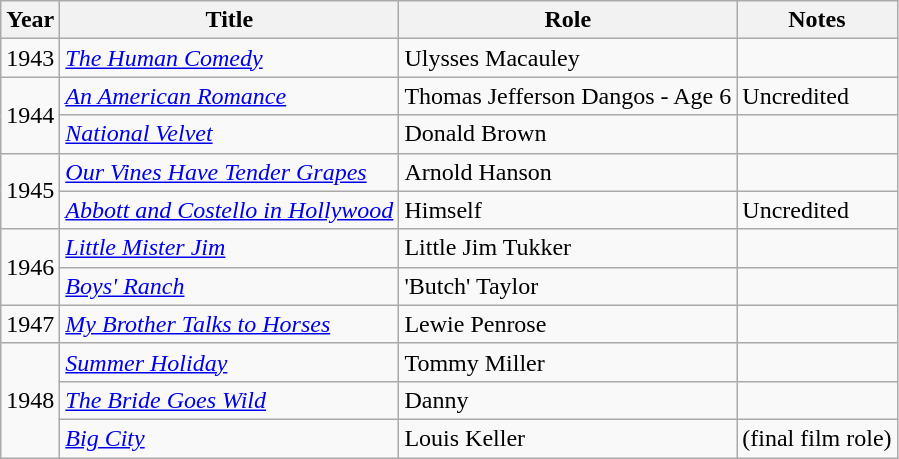<table class="wikitable">
<tr>
<th>Year</th>
<th>Title</th>
<th>Role</th>
<th>Notes</th>
</tr>
<tr>
<td>1943</td>
<td><em><a href='#'>The Human Comedy</a></em></td>
<td>Ulysses Macauley</td>
<td></td>
</tr>
<tr>
<td rowspan=2>1944</td>
<td><em><a href='#'>An American Romance</a></em></td>
<td>Thomas Jefferson Dangos - Age 6</td>
<td>Uncredited</td>
</tr>
<tr>
<td><em><a href='#'>National Velvet</a></em></td>
<td>Donald Brown</td>
<td></td>
</tr>
<tr>
<td rowspan=2>1945</td>
<td><em><a href='#'>Our Vines Have Tender Grapes</a></em></td>
<td>Arnold Hanson</td>
<td></td>
</tr>
<tr>
<td><em><a href='#'>Abbott and Costello in Hollywood</a></em></td>
<td>Himself</td>
<td>Uncredited</td>
</tr>
<tr>
<td rowspan=2>1946</td>
<td><em><a href='#'>Little Mister Jim</a></em></td>
<td>Little Jim Tukker</td>
<td></td>
</tr>
<tr>
<td><em><a href='#'>Boys' Ranch</a></em></td>
<td>'Butch' Taylor</td>
<td></td>
</tr>
<tr>
<td>1947</td>
<td><em><a href='#'>My Brother Talks to Horses</a></em></td>
<td>Lewie Penrose</td>
<td></td>
</tr>
<tr>
<td rowspan=3>1948</td>
<td><em><a href='#'>Summer Holiday</a></em></td>
<td>Tommy Miller</td>
<td></td>
</tr>
<tr>
<td><em><a href='#'>The Bride Goes Wild</a></em></td>
<td>Danny</td>
<td></td>
</tr>
<tr>
<td><em><a href='#'>Big City</a></em></td>
<td>Louis Keller</td>
<td>(final film role)</td>
</tr>
</table>
